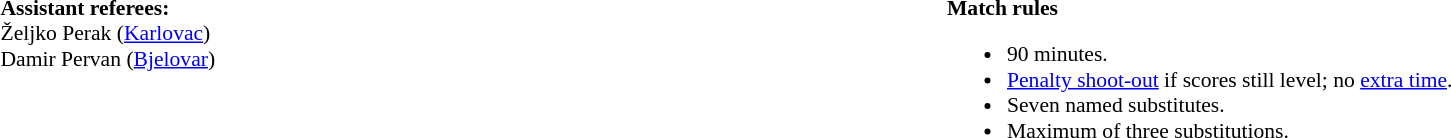<table style="width:100%; font-size:90%;">
<tr>
<td style="width:50%; vertical-align:top;"><br><strong>Assistant referees:</strong>
<br>Željko Perak (<a href='#'>Karlovac</a>)
<br>Damir Pervan (<a href='#'>Bjelovar</a>)</td>
<td style="width:60%; vertical-align:top;"><br><strong>Match rules</strong><ul><li>90 minutes.</li><li><a href='#'>Penalty shoot-out</a> if scores still level; no <a href='#'>extra time</a>.</li><li>Seven named substitutes.</li><li>Maximum of three substitutions.</li></ul></td>
</tr>
</table>
